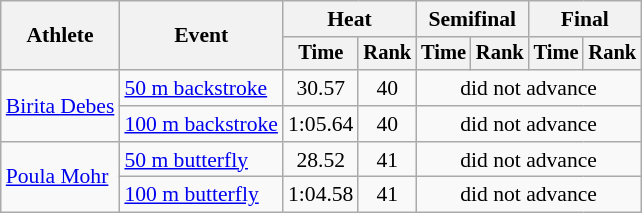<table class=wikitable style="font-size:90%">
<tr>
<th rowspan="2">Athlete</th>
<th rowspan="2">Event</th>
<th colspan="2">Heat</th>
<th colspan="2">Semifinal</th>
<th colspan="2">Final</th>
</tr>
<tr style="font-size:95%">
<th>Time</th>
<th>Rank</th>
<th>Time</th>
<th>Rank</th>
<th>Time</th>
<th>Rank</th>
</tr>
<tr align=center>
<td align=left rowspan=2><a href='#'>Birita Debes</a></td>
<td align=left><a href='#'>50 m backstroke</a></td>
<td>30.57</td>
<td>40</td>
<td colspan=4>did not advance</td>
</tr>
<tr align=center>
<td align=left><a href='#'>100 m backstroke</a></td>
<td>1:05.64</td>
<td>40</td>
<td colspan=4>did not advance</td>
</tr>
<tr align=center>
<td align=left rowspan=2><a href='#'>Poula Mohr</a></td>
<td align=left><a href='#'>50 m butterfly</a></td>
<td>28.52</td>
<td>41</td>
<td colspan=4>did not advance</td>
</tr>
<tr align=center>
<td align=left><a href='#'>100 m butterfly</a></td>
<td>1:04.58</td>
<td>41</td>
<td colspan=4>did not advance</td>
</tr>
</table>
